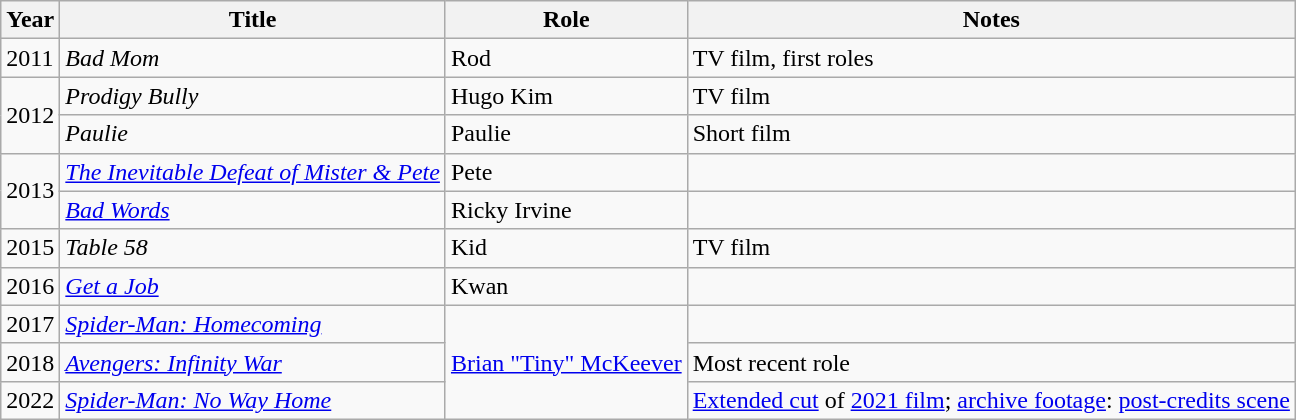<table class="wikitable sortable">
<tr>
<th>Year</th>
<th>Title</th>
<th>Role</th>
<th>Notes</th>
</tr>
<tr>
<td>2011</td>
<td><em>Bad Mom</em></td>
<td>Rod</td>
<td>TV film, first roles</td>
</tr>
<tr>
<td rowspan=2>2012</td>
<td><em>Prodigy Bully</em></td>
<td>Hugo Kim</td>
<td>TV film</td>
</tr>
<tr>
<td><em>Paulie</em></td>
<td>Paulie</td>
<td>Short film</td>
</tr>
<tr>
<td rowspan=2>2013</td>
<td><em><a href='#'>The Inevitable Defeat of Mister & Pete</a></em></td>
<td>Pete</td>
<td></td>
</tr>
<tr>
<td><em><a href='#'>Bad Words</a></em></td>
<td>Ricky Irvine</td>
<td></td>
</tr>
<tr>
<td>2015</td>
<td><em>Table 58</em></td>
<td>Kid</td>
<td>TV film</td>
</tr>
<tr>
<td>2016</td>
<td><em><a href='#'>Get a Job</a></em></td>
<td>Kwan</td>
<td></td>
</tr>
<tr>
<td>2017</td>
<td><em><a href='#'>Spider-Man: Homecoming</a></em></td>
<td rowspan="3"><a href='#'>Brian "Tiny" McKeever</a></td>
<td></td>
</tr>
<tr>
<td>2018</td>
<td><em><a href='#'>Avengers: Infinity War</a></em></td>
<td>Most recent role</td>
</tr>
<tr>
<td>2022</td>
<td><em><a href='#'>Spider-Man: No Way Home</a></em></td>
<td><a href='#'>Extended cut</a> of <a href='#'>2021 film</a>; <a href='#'>archive footage</a>: <a href='#'>post-credits scene</a></td>
</tr>
</table>
